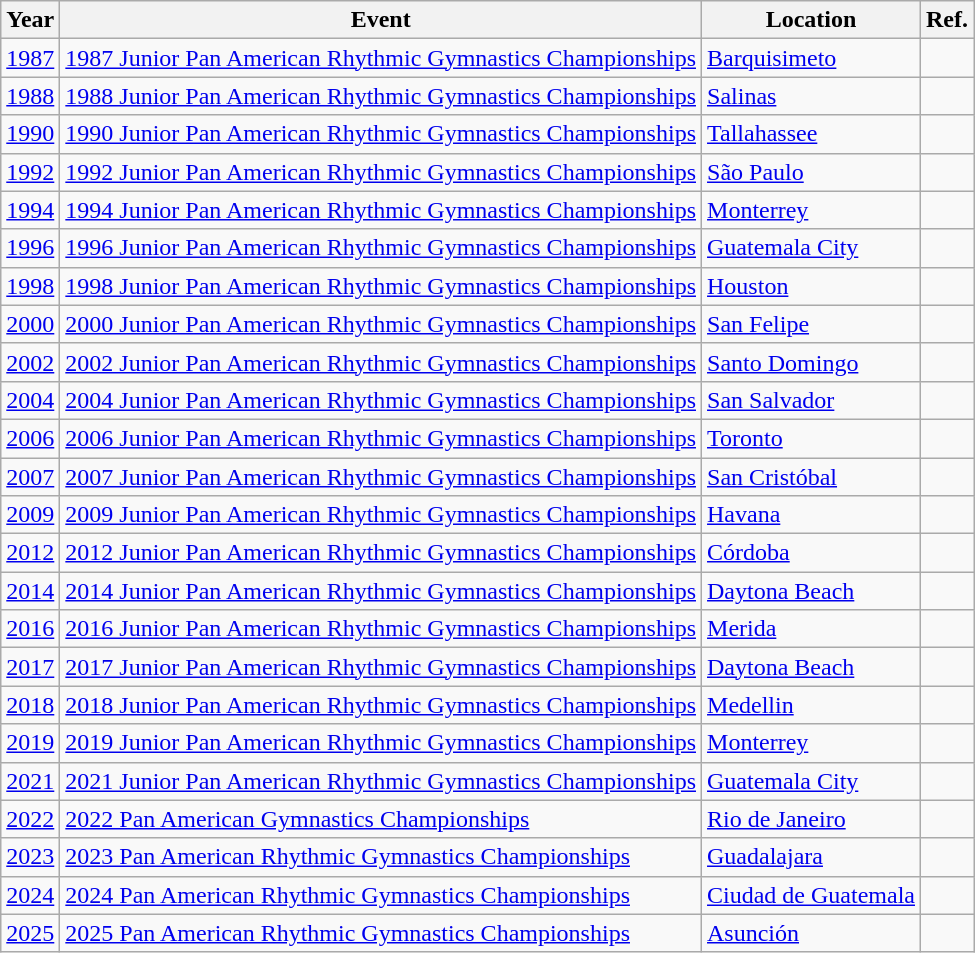<table class="wikitable">
<tr>
<th>Year</th>
<th>Event</th>
<th>Location</th>
<th>Ref.</th>
</tr>
<tr>
<td><a href='#'>1987</a></td>
<td><a href='#'>1987 Junior Pan American Rhythmic Gymnastics Championships</a></td>
<td> <a href='#'>Barquisimeto</a></td>
<td></td>
</tr>
<tr>
<td><a href='#'>1988</a></td>
<td><a href='#'>1988 Junior Pan American Rhythmic Gymnastics Championships</a></td>
<td> <a href='#'>Salinas</a></td>
<td></td>
</tr>
<tr>
<td><a href='#'>1990</a></td>
<td><a href='#'>1990 Junior Pan American Rhythmic Gymnastics Championships</a></td>
<td> <a href='#'>Tallahassee</a></td>
<td></td>
</tr>
<tr>
<td><a href='#'>1992</a></td>
<td><a href='#'>1992 Junior Pan American Rhythmic Gymnastics Championships</a></td>
<td> <a href='#'>São Paulo</a></td>
<td></td>
</tr>
<tr>
<td><a href='#'>1994</a></td>
<td><a href='#'>1994 Junior Pan American Rhythmic Gymnastics Championships</a></td>
<td> <a href='#'>Monterrey</a></td>
<td></td>
</tr>
<tr>
<td><a href='#'>1996</a></td>
<td><a href='#'>1996 Junior Pan American Rhythmic Gymnastics Championships</a></td>
<td> <a href='#'>Guatemala City</a></td>
<td></td>
</tr>
<tr>
<td><a href='#'>1998</a></td>
<td><a href='#'>1998 Junior Pan American Rhythmic Gymnastics Championships</a></td>
<td> <a href='#'>Houston</a></td>
<td></td>
</tr>
<tr>
<td><a href='#'>2000</a></td>
<td><a href='#'>2000 Junior Pan American Rhythmic Gymnastics Championships</a></td>
<td> <a href='#'>San Felipe</a></td>
<td></td>
</tr>
<tr>
<td><a href='#'>2002</a></td>
<td><a href='#'>2002 Junior Pan American Rhythmic Gymnastics Championships</a></td>
<td> <a href='#'>Santo Domingo</a></td>
<td></td>
</tr>
<tr>
<td><a href='#'>2004</a></td>
<td><a href='#'>2004 Junior Pan American Rhythmic Gymnastics Championships</a></td>
<td> <a href='#'>San Salvador</a></td>
<td></td>
</tr>
<tr>
<td><a href='#'>2006</a></td>
<td><a href='#'>2006 Junior Pan American Rhythmic Gymnastics Championships</a></td>
<td> <a href='#'>Toronto</a></td>
<td></td>
</tr>
<tr>
<td><a href='#'>2007</a></td>
<td><a href='#'>2007 Junior Pan American Rhythmic Gymnastics Championships</a></td>
<td> <a href='#'>San Cristóbal</a></td>
<td></td>
</tr>
<tr>
<td><a href='#'>2009</a></td>
<td><a href='#'>2009 Junior Pan American Rhythmic Gymnastics Championships</a></td>
<td> <a href='#'>Havana</a></td>
<td></td>
</tr>
<tr>
<td><a href='#'>2012</a></td>
<td><a href='#'>2012 Junior Pan American Rhythmic Gymnastics Championships</a></td>
<td> <a href='#'>Córdoba</a></td>
<td></td>
</tr>
<tr>
<td><a href='#'>2014</a></td>
<td><a href='#'>2014 Junior Pan American Rhythmic Gymnastics Championships</a></td>
<td> <a href='#'>Daytona Beach</a></td>
<td></td>
</tr>
<tr>
<td><a href='#'>2016</a></td>
<td><a href='#'>2016 Junior Pan American Rhythmic Gymnastics Championships</a></td>
<td> <a href='#'>Merida</a></td>
<td></td>
</tr>
<tr>
<td><a href='#'>2017</a></td>
<td><a href='#'>2017 Junior Pan American Rhythmic Gymnastics Championships</a></td>
<td> <a href='#'>Daytona Beach</a></td>
<td></td>
</tr>
<tr>
<td><a href='#'>2018</a></td>
<td><a href='#'>2018 Junior Pan American Rhythmic Gymnastics Championships</a></td>
<td> <a href='#'>Medellin</a></td>
<td></td>
</tr>
<tr>
<td><a href='#'>2019</a></td>
<td><a href='#'>2019 Junior Pan American Rhythmic Gymnastics Championships</a></td>
<td> <a href='#'>Monterrey</a></td>
<td></td>
</tr>
<tr>
<td><a href='#'>2021</a></td>
<td><a href='#'>2021 Junior Pan American Rhythmic Gymnastics Championships</a></td>
<td> <a href='#'>Guatemala City</a></td>
<td></td>
</tr>
<tr>
<td><a href='#'>2022</a></td>
<td><a href='#'>2022 Pan American Gymnastics Championships</a></td>
<td> <a href='#'>Rio de Janeiro</a></td>
<td></td>
</tr>
<tr>
<td><a href='#'>2023</a></td>
<td><a href='#'>2023 Pan American Rhythmic Gymnastics Championships</a></td>
<td> <a href='#'>Guadalajara</a></td>
<td></td>
</tr>
<tr>
<td><a href='#'>2024</a></td>
<td><a href='#'>2024 Pan American Rhythmic Gymnastics Championships</a></td>
<td> <a href='#'>Ciudad de Guatemala</a></td>
<td></td>
</tr>
<tr>
<td><a href='#'>2025</a></td>
<td><a href='#'>2025 Pan American Rhythmic Gymnastics Championships</a></td>
<td> <a href='#'>Asunción</a></td>
<td></td>
</tr>
</table>
